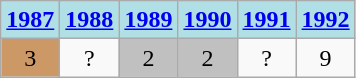<table class="wikitable" style="text-align: center;">
<tr>
<th style="background: #b0e0e6;"><a href='#'>1987</a></th>
<th style="background: #b0e0e6;"><a href='#'>1988</a></th>
<th style="background: #b0e0e6;"><a href='#'>1989</a></th>
<th style="background: #b0e0e6;"><a href='#'>1990</a></th>
<th style="background: #b0e0e6;"><a href='#'>1991</a></th>
<th style="background: #b0e0e6;"><a href='#'>1992</a></th>
</tr>
<tr>
<td style="background: #cc9966;">3</td>
<td>?</td>
<td style="background: silver;">2</td>
<td style="background: silver;">2</td>
<td>?</td>
<td>9</td>
</tr>
</table>
